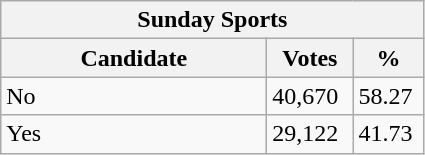<table class="wikitable">
<tr>
<th colspan="3">Sunday Sports</th>
</tr>
<tr>
<th style="width: 170px">Candidate</th>
<th style="width: 50px">Votes</th>
<th style="width: 40px">%</th>
</tr>
<tr>
<td>No</td>
<td>40,670</td>
<td>58.27</td>
</tr>
<tr>
<td>Yes</td>
<td>29,122</td>
<td>41.73</td>
</tr>
</table>
